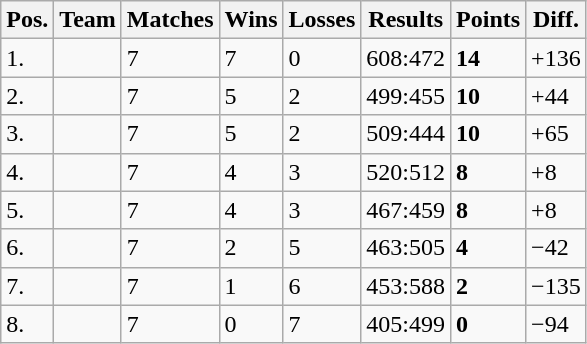<table class="wikitable">
<tr>
<th>Pos.</th>
<th align="center">Team</th>
<th>Matches</th>
<th>Wins</th>
<th>Losses</th>
<th>Results</th>
<th>Points</th>
<th>Diff.</th>
</tr>
<tr>
<td>1.</td>
<td></td>
<td>7</td>
<td>7</td>
<td>0</td>
<td>608:472</td>
<td><strong>14</strong></td>
<td>+136</td>
</tr>
<tr>
<td>2.</td>
<td></td>
<td>7</td>
<td>5</td>
<td>2</td>
<td>499:455</td>
<td><strong>10</strong></td>
<td>+44</td>
</tr>
<tr>
<td>3.</td>
<td></td>
<td>7</td>
<td>5</td>
<td>2</td>
<td>509:444</td>
<td><strong>10</strong></td>
<td>+65</td>
</tr>
<tr>
<td>4.</td>
<td></td>
<td>7</td>
<td>4</td>
<td>3</td>
<td>520:512</td>
<td><strong>8</strong></td>
<td>+8</td>
</tr>
<tr>
<td>5.</td>
<td></td>
<td>7</td>
<td>4</td>
<td>3</td>
<td>467:459</td>
<td><strong>8</strong></td>
<td>+8</td>
</tr>
<tr>
<td>6.</td>
<td></td>
<td>7</td>
<td>2</td>
<td>5</td>
<td>463:505</td>
<td><strong>4</strong></td>
<td>−42</td>
</tr>
<tr>
<td>7.</td>
<td></td>
<td>7</td>
<td>1</td>
<td>6</td>
<td>453:588</td>
<td><strong>2</strong></td>
<td>−135</td>
</tr>
<tr>
<td>8.</td>
<td></td>
<td>7</td>
<td>0</td>
<td>7</td>
<td>405:499</td>
<td><strong>0</strong></td>
<td>−94</td>
</tr>
</table>
